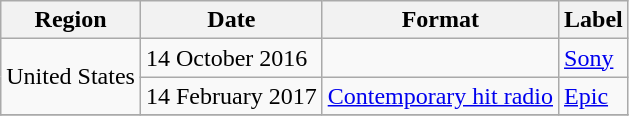<table class=wikitable>
<tr>
<th>Region</th>
<th>Date</th>
<th>Format</th>
<th>Label</th>
</tr>
<tr>
<td rowspan="2">United States</td>
<td>14 October 2016</td>
<td></td>
<td><a href='#'>Sony</a></td>
</tr>
<tr>
<td>14 February 2017</td>
<td><a href='#'>Contemporary hit radio</a></td>
<td><a href='#'>Epic</a></td>
</tr>
<tr>
</tr>
</table>
